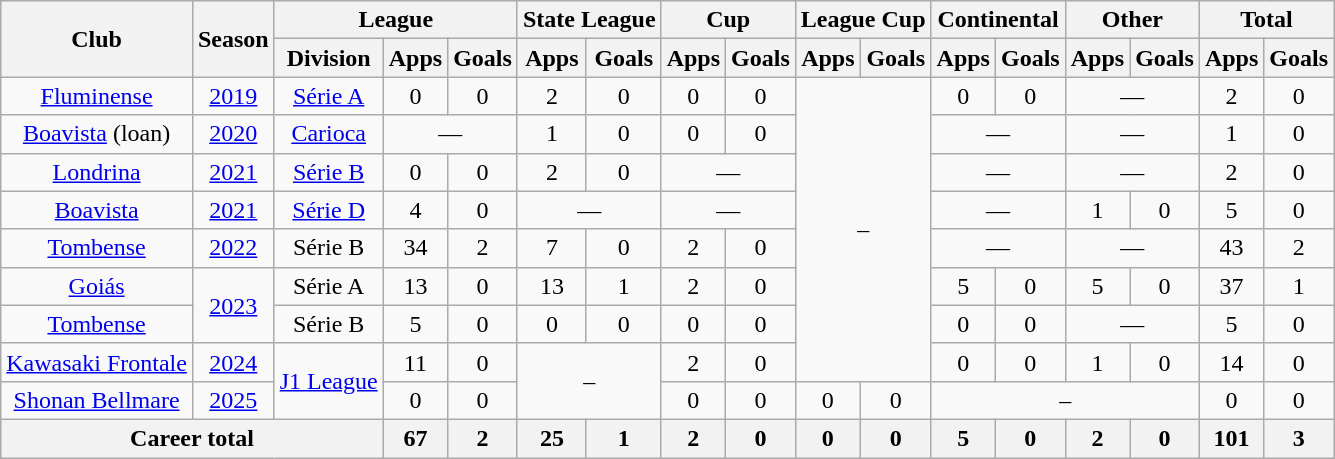<table class="wikitable" style="text-align: center">
<tr>
<th rowspan="2">Club</th>
<th rowspan="2">Season</th>
<th colspan="3">League</th>
<th colspan="2">State League</th>
<th colspan="2">Cup</th>
<th colspan="2">League Cup</th>
<th colspan="2">Continental</th>
<th colspan="2">Other</th>
<th colspan="2">Total</th>
</tr>
<tr>
<th>Division</th>
<th>Apps</th>
<th>Goals</th>
<th>Apps</th>
<th>Goals</th>
<th>Apps</th>
<th>Goals</th>
<th>Apps</th>
<th>Goals</th>
<th>Apps</th>
<th>Goals</th>
<th>Apps</th>
<th>Goals</th>
<th>Apps</th>
<th>Goals</th>
</tr>
<tr>
<td><a href='#'>Fluminense</a></td>
<td><a href='#'>2019</a></td>
<td><a href='#'>Série A</a></td>
<td>0</td>
<td>0</td>
<td>2</td>
<td>0</td>
<td>0</td>
<td>0</td>
<td rowspan="8" colspan="2">–</td>
<td>0</td>
<td>0</td>
<td colspan="2">—</td>
<td>2</td>
<td>0</td>
</tr>
<tr>
<td><a href='#'>Boavista</a> (loan)</td>
<td><a href='#'>2020</a></td>
<td><a href='#'>Carioca</a></td>
<td colspan="2">—</td>
<td>1</td>
<td>0</td>
<td>0</td>
<td>0</td>
<td colspan="2">—</td>
<td colspan="2">—</td>
<td>1</td>
<td>0</td>
</tr>
<tr>
<td><a href='#'>Londrina</a></td>
<td><a href='#'>2021</a></td>
<td><a href='#'>Série B</a></td>
<td>0</td>
<td>0</td>
<td>2</td>
<td>0</td>
<td colspan="2">—</td>
<td colspan="2">—</td>
<td colspan="2">—</td>
<td>2</td>
<td>0</td>
</tr>
<tr>
<td><a href='#'>Boavista</a></td>
<td><a href='#'>2021</a></td>
<td><a href='#'>Série D</a></td>
<td>4</td>
<td>0</td>
<td colspan="2">—</td>
<td colspan="2">—</td>
<td colspan="2">—</td>
<td>1</td>
<td>0</td>
<td>5</td>
<td>0</td>
</tr>
<tr>
<td><a href='#'>Tombense</a></td>
<td><a href='#'>2022</a></td>
<td>Série B</td>
<td>34</td>
<td>2</td>
<td>7</td>
<td>0</td>
<td>2</td>
<td>0</td>
<td colspan="2">—</td>
<td colspan="2">—</td>
<td>43</td>
<td>2</td>
</tr>
<tr>
<td><a href='#'>Goiás</a></td>
<td rowspan="2"><a href='#'>2023</a></td>
<td>Série A</td>
<td>13</td>
<td>0</td>
<td>13</td>
<td>1</td>
<td>2</td>
<td>0</td>
<td>5</td>
<td>0</td>
<td>5</td>
<td>0</td>
<td>37</td>
<td>1</td>
</tr>
<tr>
<td><a href='#'>Tombense</a></td>
<td>Série B</td>
<td>5</td>
<td>0</td>
<td>0</td>
<td>0</td>
<td>0</td>
<td>0</td>
<td>0</td>
<td>0</td>
<td colspan="2">—</td>
<td>5</td>
<td>0</td>
</tr>
<tr>
<td><a href='#'>Kawasaki Frontale</a></td>
<td><a href='#'>2024</a></td>
<td rowspan="2"><a href='#'>J1 League</a></td>
<td>11</td>
<td>0</td>
<td rowspan="2" colspan="2">–</td>
<td>2</td>
<td>0</td>
<td>0</td>
<td>0</td>
<td>1</td>
<td>0</td>
<td>14</td>
<td>0</td>
</tr>
<tr>
<td><a href='#'>Shonan Bellmare</a></td>
<td><a href='#'>2025</a></td>
<td>0</td>
<td>0</td>
<td>0</td>
<td>0</td>
<td>0</td>
<td>0</td>
<td colspan="4">–</td>
<td>0</td>
<td>0</td>
</tr>
<tr>
<th colspan="3"><strong>Career total</strong></th>
<th>67</th>
<th>2</th>
<th>25</th>
<th>1</th>
<th>2</th>
<th>0</th>
<th>0</th>
<th>0</th>
<th>5</th>
<th>0</th>
<th>2</th>
<th>0</th>
<th>101</th>
<th>3</th>
</tr>
</table>
